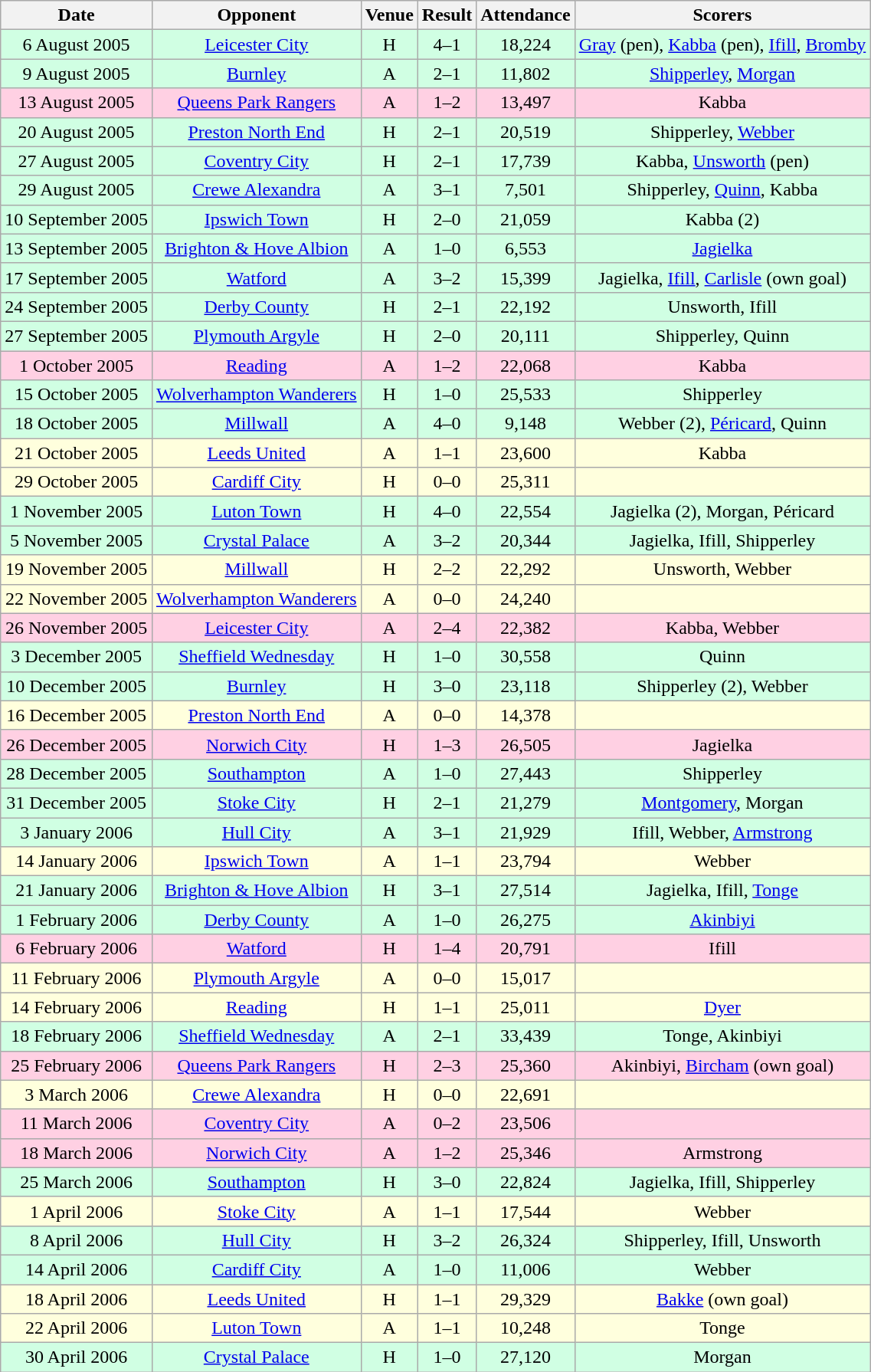<table class="wikitable sortable" style="font-size:100%; text-align:center">
<tr>
<th>Date</th>
<th>Opponent</th>
<th>Venue</th>
<th>Result</th>
<th>Attendance</th>
<th>Scorers</th>
</tr>
<tr style="background-color: #d0ffe3;">
<td>6 August 2005</td>
<td><a href='#'>Leicester City</a></td>
<td>H</td>
<td>4–1</td>
<td>18,224</td>
<td><a href='#'>Gray</a> (pen), <a href='#'>Kabba</a> (pen), <a href='#'>Ifill</a>, <a href='#'>Bromby</a></td>
</tr>
<tr style="background-color: #d0ffe3;">
<td>9 August 2005</td>
<td><a href='#'>Burnley</a></td>
<td>A</td>
<td>2–1</td>
<td>11,802</td>
<td><a href='#'>Shipperley</a>, <a href='#'>Morgan</a></td>
</tr>
<tr style="background-color: #ffd0e3;">
<td>13 August 2005</td>
<td><a href='#'>Queens Park Rangers</a></td>
<td>A</td>
<td>1–2</td>
<td>13,497</td>
<td>Kabba</td>
</tr>
<tr style="background-color: #d0ffe3;">
<td>20 August 2005</td>
<td><a href='#'>Preston North End</a></td>
<td>H</td>
<td>2–1</td>
<td>20,519</td>
<td>Shipperley, <a href='#'>Webber</a></td>
</tr>
<tr style="background-color: #d0ffe3;">
<td>27 August 2005</td>
<td><a href='#'>Coventry City</a></td>
<td>H</td>
<td>2–1</td>
<td>17,739</td>
<td>Kabba, <a href='#'>Unsworth</a> (pen)</td>
</tr>
<tr style="background-color: #d0ffe3;">
<td>29 August 2005</td>
<td><a href='#'>Crewe Alexandra</a></td>
<td>A</td>
<td>3–1</td>
<td>7,501</td>
<td>Shipperley, <a href='#'>Quinn</a>, Kabba</td>
</tr>
<tr style="background-color: #d0ffe3;">
<td>10 September 2005</td>
<td><a href='#'>Ipswich Town</a></td>
<td>H</td>
<td>2–0</td>
<td>21,059</td>
<td>Kabba (2)</td>
</tr>
<tr style="background-color: #d0ffe3;">
<td>13 September 2005</td>
<td><a href='#'>Brighton & Hove Albion</a></td>
<td>A</td>
<td>1–0</td>
<td>6,553</td>
<td><a href='#'>Jagielka</a></td>
</tr>
<tr style="background-color: #d0ffe3;">
<td>17 September 2005</td>
<td><a href='#'>Watford</a></td>
<td>A</td>
<td>3–2</td>
<td>15,399</td>
<td>Jagielka, <a href='#'>Ifill</a>, <a href='#'>Carlisle</a> (own goal)</td>
</tr>
<tr style="background-color: #d0ffe3;">
<td>24 September 2005</td>
<td><a href='#'>Derby County</a></td>
<td>H</td>
<td>2–1</td>
<td>22,192</td>
<td>Unsworth, Ifill</td>
</tr>
<tr style="background-color: #d0ffe3;">
<td>27 September 2005</td>
<td><a href='#'>Plymouth Argyle</a></td>
<td>H</td>
<td>2–0</td>
<td>20,111</td>
<td>Shipperley, Quinn</td>
</tr>
<tr style="background-color: #ffd0e3;">
<td>1 October 2005</td>
<td><a href='#'>Reading</a></td>
<td>A</td>
<td>1–2</td>
<td>22,068</td>
<td>Kabba</td>
</tr>
<tr style="background-color: #d0ffe3;">
<td>15 October 2005</td>
<td><a href='#'>Wolverhampton Wanderers</a></td>
<td>H</td>
<td>1–0</td>
<td>25,533</td>
<td>Shipperley</td>
</tr>
<tr style="background-color: #d0ffe3;">
<td>18 October 2005</td>
<td><a href='#'>Millwall</a></td>
<td>A</td>
<td>4–0</td>
<td>9,148</td>
<td>Webber (2), <a href='#'>Péricard</a>, Quinn</td>
</tr>
<tr style="background-color: #ffffdd;">
<td>21 October 2005</td>
<td><a href='#'>Leeds United</a></td>
<td>A</td>
<td>1–1</td>
<td>23,600</td>
<td>Kabba</td>
</tr>
<tr style="background-color: #ffffdd;">
<td>29 October 2005</td>
<td><a href='#'>Cardiff City</a></td>
<td>H</td>
<td>0–0</td>
<td>25,311</td>
<td></td>
</tr>
<tr style="background-color: #d0ffe3;">
<td>1 November 2005</td>
<td><a href='#'>Luton Town</a></td>
<td>H</td>
<td>4–0</td>
<td>22,554</td>
<td>Jagielka (2), Morgan, Péricard</td>
</tr>
<tr style="background-color: #d0ffe3;">
<td>5 November 2005</td>
<td><a href='#'>Crystal Palace</a></td>
<td>A</td>
<td>3–2</td>
<td>20,344</td>
<td>Jagielka, Ifill, Shipperley</td>
</tr>
<tr style="background-color: #ffffdd;">
<td>19 November 2005</td>
<td><a href='#'>Millwall</a></td>
<td>H</td>
<td>2–2</td>
<td>22,292</td>
<td>Unsworth, Webber</td>
</tr>
<tr style="background-color: #ffffdd;">
<td>22 November 2005</td>
<td><a href='#'>Wolverhampton Wanderers</a></td>
<td>A</td>
<td>0–0</td>
<td>24,240</td>
<td></td>
</tr>
<tr style="background-color: #ffd0e3;">
<td>26 November 2005</td>
<td><a href='#'>Leicester City</a></td>
<td>A</td>
<td>2–4</td>
<td>22,382</td>
<td>Kabba, Webber</td>
</tr>
<tr style="background-color: #d0ffe3;">
<td>3 December 2005</td>
<td><a href='#'>Sheffield Wednesday</a></td>
<td>H</td>
<td>1–0</td>
<td>30,558</td>
<td>Quinn</td>
</tr>
<tr style="background-color: #d0ffe3;">
<td>10 December 2005</td>
<td><a href='#'>Burnley</a></td>
<td>H</td>
<td>3–0</td>
<td>23,118</td>
<td>Shipperley (2), Webber</td>
</tr>
<tr style="background-color: #ffffdd;">
<td>16 December 2005</td>
<td><a href='#'>Preston North End</a></td>
<td>A</td>
<td>0–0</td>
<td>14,378</td>
<td></td>
</tr>
<tr style="background-color: #ffd0e3;">
<td>26 December 2005</td>
<td><a href='#'>Norwich City</a></td>
<td>H</td>
<td>1–3</td>
<td>26,505</td>
<td>Jagielka</td>
</tr>
<tr style="background-color: #d0ffe3;">
<td>28 December 2005</td>
<td><a href='#'>Southampton</a></td>
<td>A</td>
<td>1–0</td>
<td>27,443</td>
<td>Shipperley</td>
</tr>
<tr style="background-color: #d0ffe3;">
<td>31 December 2005</td>
<td><a href='#'>Stoke City</a></td>
<td>H</td>
<td>2–1</td>
<td>21,279</td>
<td><a href='#'>Montgomery</a>, Morgan</td>
</tr>
<tr style="background-color: #d0ffe3;">
<td>3 January 2006</td>
<td><a href='#'>Hull City</a></td>
<td>A</td>
<td>3–1</td>
<td>21,929</td>
<td>Ifill, Webber, <a href='#'>Armstrong</a></td>
</tr>
<tr style="background-color: #ffffdd;">
<td>14 January 2006</td>
<td><a href='#'>Ipswich Town</a></td>
<td>A</td>
<td>1–1</td>
<td>23,794</td>
<td>Webber</td>
</tr>
<tr style="background-color: #d0ffe3;">
<td>21 January 2006</td>
<td><a href='#'>Brighton & Hove Albion</a></td>
<td>H</td>
<td>3–1</td>
<td>27,514</td>
<td>Jagielka, Ifill, <a href='#'>Tonge</a></td>
</tr>
<tr style="background-color: #d0ffe3;">
<td>1 February 2006</td>
<td><a href='#'>Derby County</a></td>
<td>A</td>
<td>1–0</td>
<td>26,275</td>
<td><a href='#'>Akinbiyi</a></td>
</tr>
<tr style="background-color: #ffd0e3;">
<td>6 February 2006</td>
<td><a href='#'>Watford</a></td>
<td>H</td>
<td>1–4</td>
<td>20,791</td>
<td>Ifill</td>
</tr>
<tr style="background-color: #ffffdd;">
<td>11 February 2006</td>
<td><a href='#'>Plymouth Argyle</a></td>
<td>A</td>
<td>0–0</td>
<td>15,017</td>
<td></td>
</tr>
<tr style="background-color: #ffffdd;">
<td>14 February 2006</td>
<td><a href='#'>Reading</a></td>
<td>H</td>
<td>1–1</td>
<td>25,011</td>
<td><a href='#'>Dyer</a></td>
</tr>
<tr style="background-color: #d0ffe3;">
<td>18 February 2006</td>
<td><a href='#'>Sheffield Wednesday</a></td>
<td>A</td>
<td>2–1</td>
<td>33,439</td>
<td>Tonge, Akinbiyi</td>
</tr>
<tr style="background-color: #ffd0e3;">
<td>25 February 2006</td>
<td><a href='#'>Queens Park Rangers</a></td>
<td>H</td>
<td>2–3</td>
<td>25,360</td>
<td>Akinbiyi, <a href='#'>Bircham</a> (own goal)</td>
</tr>
<tr style="background-color: #ffffdd;">
<td>3 March 2006</td>
<td><a href='#'>Crewe Alexandra</a></td>
<td>H</td>
<td>0–0</td>
<td>22,691</td>
<td></td>
</tr>
<tr style="background-color: #ffd0e3;">
<td>11 March 2006</td>
<td><a href='#'>Coventry City</a></td>
<td>A</td>
<td>0–2</td>
<td>23,506</td>
<td></td>
</tr>
<tr style="background-color: #ffd0e3;">
<td>18 March 2006</td>
<td><a href='#'>Norwich City</a></td>
<td>A</td>
<td>1–2</td>
<td>25,346</td>
<td>Armstrong</td>
</tr>
<tr style="background-color: #d0ffe3;">
<td>25 March 2006</td>
<td><a href='#'>Southampton</a></td>
<td>H</td>
<td>3–0</td>
<td>22,824</td>
<td>Jagielka, Ifill, Shipperley</td>
</tr>
<tr style="background-color: #ffffdd;">
<td>1 April 2006</td>
<td><a href='#'>Stoke City</a></td>
<td>A</td>
<td>1–1</td>
<td>17,544</td>
<td>Webber</td>
</tr>
<tr style="background-color: #d0ffe3;">
<td>8 April 2006</td>
<td><a href='#'>Hull City</a></td>
<td>H</td>
<td>3–2</td>
<td>26,324</td>
<td>Shipperley, Ifill, Unsworth</td>
</tr>
<tr style="background-color: #d0ffe3;">
<td>14 April 2006</td>
<td><a href='#'>Cardiff City</a></td>
<td>A</td>
<td>1–0</td>
<td>11,006</td>
<td>Webber</td>
</tr>
<tr style="background-color: #ffffdd;">
<td>18 April 2006</td>
<td><a href='#'>Leeds United</a></td>
<td>H</td>
<td>1–1</td>
<td>29,329</td>
<td><a href='#'>Bakke</a> (own goal)</td>
</tr>
<tr style="background-color: #ffffdd;">
<td>22 April 2006</td>
<td><a href='#'>Luton Town</a></td>
<td>A</td>
<td>1–1</td>
<td>10,248</td>
<td>Tonge</td>
</tr>
<tr style="background-color: #d0ffe3;">
<td>30 April 2006</td>
<td><a href='#'>Crystal Palace</a></td>
<td>H</td>
<td>1–0</td>
<td>27,120</td>
<td>Morgan</td>
</tr>
</table>
